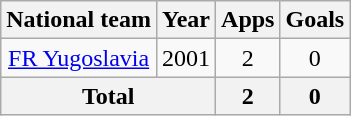<table class="wikitable" style="text-align:center">
<tr>
<th>National team</th>
<th>Year</th>
<th>Apps</th>
<th>Goals</th>
</tr>
<tr>
<td><a href='#'>FR Yugoslavia</a></td>
<td>2001</td>
<td>2</td>
<td>0</td>
</tr>
<tr>
<th colspan="2">Total</th>
<th>2</th>
<th>0</th>
</tr>
</table>
